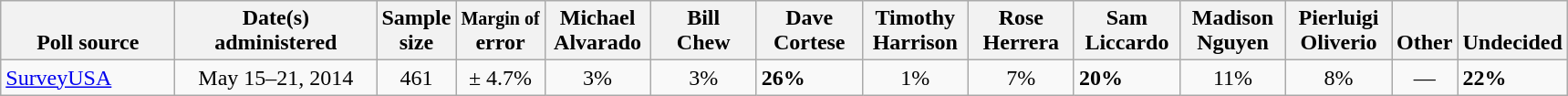<table class="wikitable">
<tr valign= bottom>
<th style="width:120px;">Poll source</th>
<th style="width:140px;">Date(s)<br>administered</th>
<th class=small>Sample<br>size</th>
<th class=small><small>Margin of</small><br>error</th>
<th style="width:70px;" class=small>Michael<br>Alvarado</th>
<th style="width:70px;" class=small>Bill<br>Chew</th>
<th style="width:70px;" class=small>Dave<br>Cortese</th>
<th style="width:70px;" class=small>Timothy<br>Harrison</th>
<th style="width:70px;" class=small>Rose<br>Herrera</th>
<th style="width:70px;" class=small>Sam<br>Liccardo</th>
<th style="width:70px;" class=small>Madison<br>Nguyen</th>
<th style="width:70px;" class=small>Pierluigi<br>Oliverio</th>
<th style="width:40px;" class=small>Other</th>
<th style="width:40px;" class=small>Undecided</th>
</tr>
<tr>
<td><a href='#'>SurveyUSA</a></td>
<td align=center>May 15–21, 2014</td>
<td align=center>461</td>
<td align=center>± 4.7%</td>
<td align=center>3%</td>
<td align=center>3%</td>
<td><strong>26%</strong></td>
<td align=center>1%</td>
<td align=center>7%</td>
<td><strong>20%</strong></td>
<td align=center>11%</td>
<td align=center>8%</td>
<td align=center>—</td>
<td><strong>22%</strong></td>
</tr>
</table>
